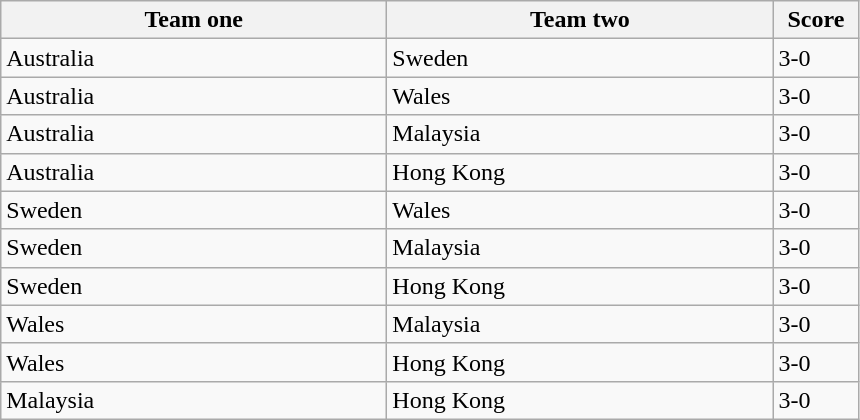<table class="wikitable">
<tr>
<th width=250>Team one</th>
<th width=250>Team two</th>
<th width=50>Score</th>
</tr>
<tr>
<td> Australia</td>
<td> Sweden</td>
<td>3-0</td>
</tr>
<tr>
<td> Australia</td>
<td> Wales</td>
<td>3-0</td>
</tr>
<tr>
<td> Australia</td>
<td> Malaysia</td>
<td>3-0</td>
</tr>
<tr>
<td> Australia</td>
<td> Hong Kong</td>
<td>3-0</td>
</tr>
<tr>
<td> Sweden</td>
<td> Wales</td>
<td>3-0</td>
</tr>
<tr>
<td> Sweden</td>
<td> Malaysia</td>
<td>3-0</td>
</tr>
<tr>
<td> Sweden</td>
<td> Hong Kong</td>
<td>3-0</td>
</tr>
<tr>
<td> Wales</td>
<td> Malaysia</td>
<td>3-0</td>
</tr>
<tr>
<td> Wales</td>
<td> Hong Kong</td>
<td>3-0</td>
</tr>
<tr>
<td> Malaysia</td>
<td> Hong Kong</td>
<td>3-0</td>
</tr>
</table>
